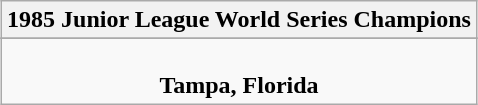<table class="wikitable" style="text-align: center; margin: 0 auto;">
<tr>
<th>1985 Junior League World Series Champions</th>
</tr>
<tr>
</tr>
<tr>
<td><br><strong>Tampa, Florida</strong></td>
</tr>
</table>
